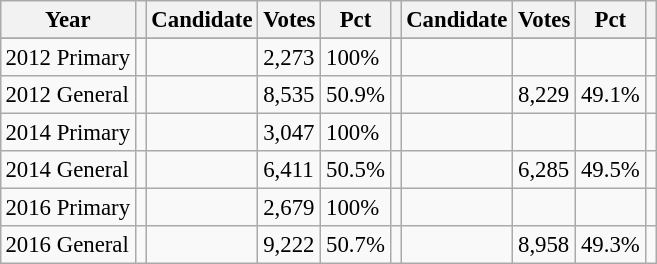<table class="wikitable" style="margin:0.5em ; font-size:95%">
<tr>
<th>Year</th>
<th></th>
<th>Candidate</th>
<th>Votes</th>
<th>Pct</th>
<th></th>
<th>Candidate</th>
<th>Votes</th>
<th>Pct</th>
<th></th>
</tr>
<tr>
</tr>
<tr>
<td>2012 Primary</td>
<td></td>
<td></td>
<td>2,273</td>
<td>100%</td>
<td></td>
<td></td>
<td></td>
<td></td>
<td></td>
</tr>
<tr>
<td>2012 General</td>
<td></td>
<td></td>
<td>8,535</td>
<td>50.9%</td>
<td></td>
<td></td>
<td>8,229</td>
<td>49.1%</td>
<td></td>
</tr>
<tr>
<td>2014 Primary</td>
<td></td>
<td></td>
<td>3,047</td>
<td>100%</td>
<td></td>
<td></td>
<td></td>
<td></td>
<td></td>
</tr>
<tr>
<td>2014 General</td>
<td></td>
<td></td>
<td>6,411</td>
<td>50.5%</td>
<td></td>
<td></td>
<td>6,285</td>
<td>49.5%</td>
<td></td>
</tr>
<tr>
<td>2016 Primary</td>
<td></td>
<td></td>
<td>2,679</td>
<td>100%</td>
<td></td>
<td></td>
<td></td>
<td></td>
<td></td>
</tr>
<tr>
<td>2016 General</td>
<td></td>
<td></td>
<td>9,222</td>
<td>50.7%</td>
<td></td>
<td></td>
<td>8,958</td>
<td>49.3%</td>
<td></td>
</tr>
</table>
